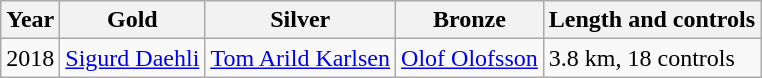<table class="wikitable">
<tr>
<th>Year</th>
<th>Gold</th>
<th>Silver</th>
<th>Bronze</th>
<th>Length and controls</th>
</tr>
<tr>
<td>2018</td>
<td> <a href='#'>Sigurd Daehli</a></td>
<td> <a href='#'>Tom Arild Karlsen</a></td>
<td> <a href='#'>Olof Olofsson</a></td>
<td>3.8 km, 18 controls</td>
</tr>
</table>
